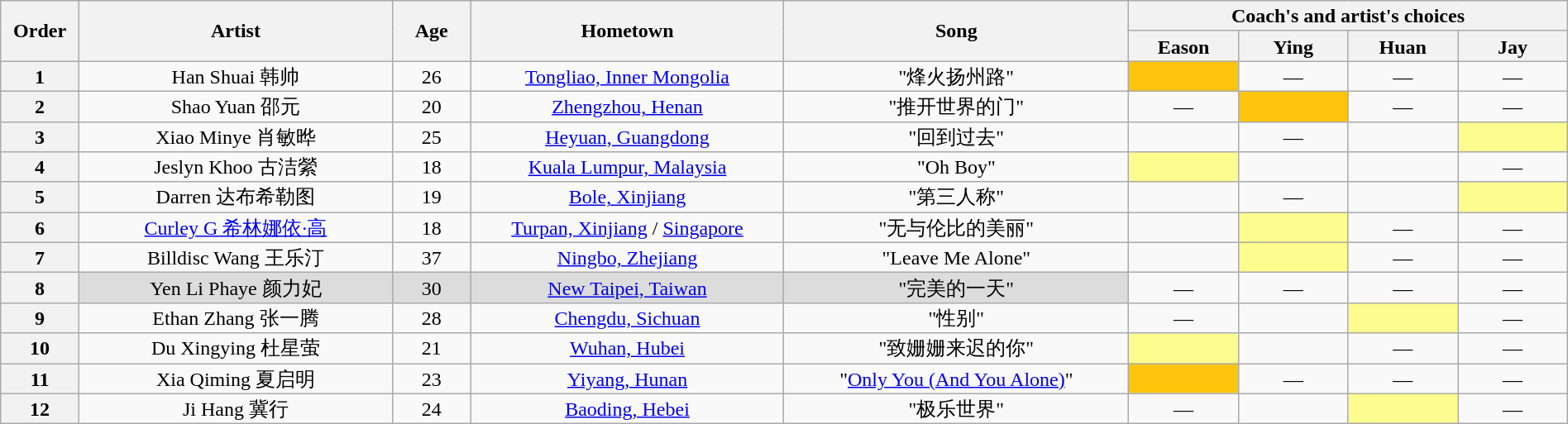<table class="wikitable" style="text-align:center; line-height:17px; width:100%;">
<tr>
<th scope="col" rowspan="2" style="width:05%;">Order</th>
<th scope="col" rowspan="2" style="width:20%;">Artist</th>
<th scope="col" rowspan="2" style="width:05%;">Age</th>
<th scope="col" rowspan="2" style="width:20%;">Hometown</th>
<th scope="col" rowspan="2" style="width:22%;">Song</th>
<th scope="col" colspan="4" style="width:28%;">Coach's and artist's choices</th>
</tr>
<tr>
<th style="width:07%;">Eason</th>
<th style="width:07%;">Ying</th>
<th style="width:07%;">Huan</th>
<th style="width:07%;">Jay</th>
</tr>
<tr>
<th>1</th>
<td>Han Shuai 韩帅</td>
<td>26</td>
<td><a href='#'>Tongliao, Inner Mongolia</a></td>
<td>"烽火扬州路"</td>
<td style="background:#FFC40C;"><strong></strong></td>
<td>—</td>
<td>—</td>
<td>—</td>
</tr>
<tr>
<th>2</th>
<td>Shao Yuan 邵元</td>
<td>20</td>
<td><a href='#'>Zhengzhou, Henan</a></td>
<td>"推开世界的门"</td>
<td>—</td>
<td style="background:#FFC40C;"><strong></strong></td>
<td>—</td>
<td>—</td>
</tr>
<tr>
<th>3</th>
<td>Xiao Minye 肖敏晔</td>
<td>25</td>
<td><a href='#'>Heyuan, Guangdong</a></td>
<td>"回到过去"</td>
<td><strong></strong></td>
<td>—</td>
<td><strong></strong></td>
<td style="background:#fdfc8f;"><strong></strong></td>
</tr>
<tr>
<th>4</th>
<td>Jeslyn Khoo 古洁縈</td>
<td>18</td>
<td><a href='#'>Kuala Lumpur, Malaysia</a></td>
<td>"Oh Boy"</td>
<td style="background:#fdfc8f;"><strong></strong></td>
<td><strong></strong></td>
<td><strong></strong></td>
<td>—</td>
</tr>
<tr>
<th>5</th>
<td>Darren 达布希勒图</td>
<td>19</td>
<td><a href='#'>Bole, Xinjiang</a></td>
<td>"第三人称"</td>
<td><strong></strong></td>
<td>—</td>
<td><strong></strong></td>
<td style="background:#fdfc8f;"><strong></strong></td>
</tr>
<tr>
<th>6</th>
<td><a href='#'>Curley G 希林娜依·高</a></td>
<td>18</td>
<td><a href='#'>Turpan, Xinjiang</a> / <a href='#'>Singapore</a></td>
<td>"无与伦比的美丽"</td>
<td><strong></strong></td>
<td style="background:#fdfc8f;"><strong></strong></td>
<td>—</td>
<td>—</td>
</tr>
<tr>
<th>7</th>
<td>Billdisc Wang 王乐汀</td>
<td>37</td>
<td><a href='#'>Ningbo, Zhejiang</a></td>
<td>"Leave Me Alone"</td>
<td><strong></strong></td>
<td style="background:#fdfc8f;"><strong></strong></td>
<td>—</td>
<td>—</td>
</tr>
<tr>
<th>8</th>
<td style="background:#DCDCDC;">Yen Li Phaye 颜力妃</td>
<td style="background:#DCDCDC;">30</td>
<td style="background:#DCDCDC;"><a href='#'>New Taipei, Taiwan</a></td>
<td style="background:#DCDCDC;">"完美的一天"</td>
<td>—</td>
<td>—</td>
<td>—</td>
<td>—</td>
</tr>
<tr>
<th>9</th>
<td>Ethan Zhang 张一腾</td>
<td>28</td>
<td><a href='#'>Chengdu, Sichuan</a></td>
<td>"性别"</td>
<td>—</td>
<td><strong></strong></td>
<td style="background:#fdfc8f;"><strong></strong></td>
<td>—</td>
</tr>
<tr>
<th>10</th>
<td>Du Xingying 杜星萤</td>
<td>21</td>
<td><a href='#'>Wuhan, Hubei</a></td>
<td>"致姗姗来迟的你"</td>
<td style="background:#fdfc8f;"><strong></strong></td>
<td><strong></strong></td>
<td>—</td>
<td>—</td>
</tr>
<tr>
<th>11</th>
<td>Xia Qiming 夏启明</td>
<td>23</td>
<td><a href='#'>Yiyang, Hunan</a></td>
<td>"<a href='#'>Only You (And You Alone)</a>"</td>
<td style="background:#FFC40C;"><strong></strong></td>
<td>—</td>
<td>—</td>
<td>—</td>
</tr>
<tr>
<th>12</th>
<td>Ji Hang 冀行</td>
<td>24</td>
<td><a href='#'>Baoding, Hebei</a></td>
<td>"极乐世界"</td>
<td>—</td>
<td><strong></strong></td>
<td style="background:#fdfc8f;"><strong></strong></td>
<td>—</td>
</tr>
</table>
